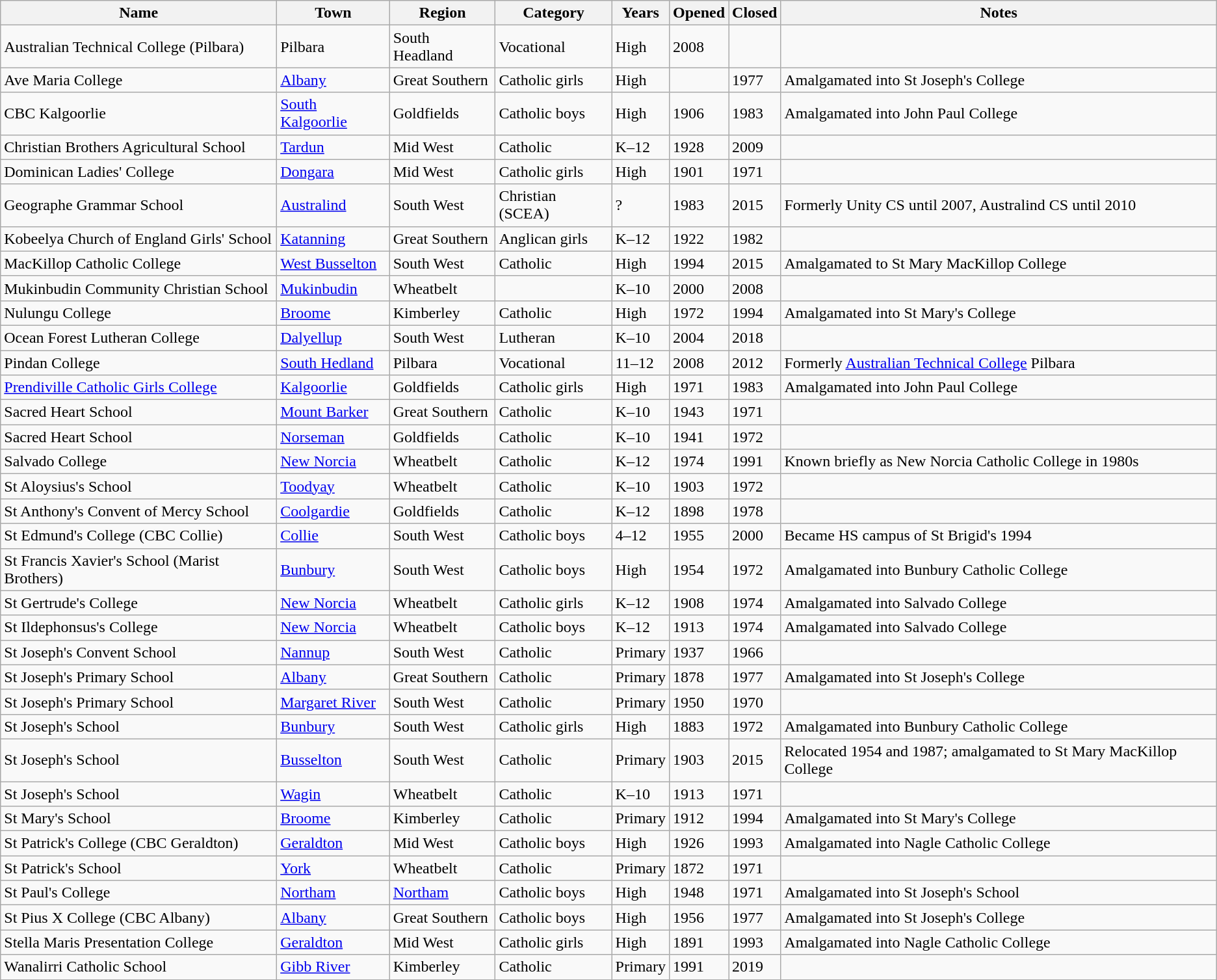<table class="wikitable sortable">
<tr>
<th>Name</th>
<th>Town</th>
<th>Region</th>
<th>Category</th>
<th>Years</th>
<th>Opened</th>
<th>Closed</th>
<th>Notes</th>
</tr>
<tr>
<td>Australian Technical College (Pilbara)</td>
<td>Pilbara</td>
<td>South Headland</td>
<td>Vocational</td>
<td>High</td>
<td>2008</td>
<td></td>
<td></td>
</tr>
<tr>
<td>Ave Maria College</td>
<td><a href='#'>Albany</a></td>
<td>Great Southern</td>
<td>Catholic girls</td>
<td>High</td>
<td></td>
<td>1977</td>
<td>Amalgamated into St Joseph's College</td>
</tr>
<tr>
<td>CBC Kalgoorlie</td>
<td><a href='#'>South Kalgoorlie</a></td>
<td>Goldfields</td>
<td>Catholic boys</td>
<td>High</td>
<td>1906</td>
<td>1983</td>
<td>Amalgamated into John Paul College</td>
</tr>
<tr>
<td>Christian Brothers Agricultural School</td>
<td><a href='#'>Tardun</a></td>
<td>Mid West</td>
<td>Catholic</td>
<td>K–12</td>
<td>1928</td>
<td>2009</td>
<td></td>
</tr>
<tr>
<td>Dominican Ladies' College</td>
<td><a href='#'>Dongara</a></td>
<td>Mid West</td>
<td>Catholic girls</td>
<td>High</td>
<td>1901</td>
<td>1971</td>
<td></td>
</tr>
<tr>
<td>Geographe Grammar School</td>
<td><a href='#'>Australind</a></td>
<td>South West</td>
<td>Christian (SCEA)</td>
<td>?</td>
<td>1983</td>
<td>2015</td>
<td>Formerly Unity CS until 2007, Australind CS until 2010</td>
</tr>
<tr>
<td>Kobeelya Church of England Girls' School</td>
<td><a href='#'>Katanning</a></td>
<td>Great Southern</td>
<td>Anglican girls</td>
<td>K–12</td>
<td>1922</td>
<td>1982</td>
<td></td>
</tr>
<tr>
<td>MacKillop Catholic College</td>
<td><a href='#'>West Busselton</a></td>
<td>South West</td>
<td>Catholic</td>
<td>High</td>
<td>1994</td>
<td>2015</td>
<td>Amalgamated to St Mary MacKillop College</td>
</tr>
<tr>
<td>Mukinbudin Community Christian School</td>
<td><a href='#'>Mukinbudin</a></td>
<td>Wheatbelt</td>
<td></td>
<td>K–10</td>
<td>2000</td>
<td>2008</td>
<td></td>
</tr>
<tr>
<td>Nulungu College</td>
<td><a href='#'>Broome</a></td>
<td>Kimberley</td>
<td>Catholic</td>
<td>High</td>
<td>1972</td>
<td>1994</td>
<td>Amalgamated into St Mary's College</td>
</tr>
<tr>
<td>Ocean Forest Lutheran College</td>
<td><a href='#'>Dalyellup</a></td>
<td>South West</td>
<td>Lutheran</td>
<td>K–10</td>
<td>2004</td>
<td>2018</td>
<td></td>
</tr>
<tr>
<td>Pindan College</td>
<td><a href='#'>South Hedland</a></td>
<td>Pilbara</td>
<td>Vocational</td>
<td>11–12</td>
<td>2008</td>
<td>2012</td>
<td>Formerly <a href='#'>Australian Technical College</a> Pilbara</td>
</tr>
<tr>
<td><a href='#'>Prendiville Catholic Girls College</a></td>
<td><a href='#'>Kalgoorlie</a></td>
<td>Goldfields</td>
<td>Catholic girls</td>
<td>High</td>
<td>1971</td>
<td>1983</td>
<td>Amalgamated into John Paul College</td>
</tr>
<tr>
<td>Sacred Heart School</td>
<td><a href='#'>Mount Barker</a></td>
<td>Great Southern</td>
<td>Catholic</td>
<td>K–10</td>
<td>1943</td>
<td>1971</td>
<td></td>
</tr>
<tr>
<td>Sacred Heart School</td>
<td><a href='#'>Norseman</a></td>
<td>Goldfields</td>
<td>Catholic</td>
<td>K–10</td>
<td>1941</td>
<td>1972</td>
<td></td>
</tr>
<tr>
<td>Salvado College</td>
<td><a href='#'>New Norcia</a></td>
<td>Wheatbelt</td>
<td>Catholic</td>
<td>K–12</td>
<td>1974</td>
<td>1991</td>
<td>Known briefly as New Norcia Catholic College in 1980s</td>
</tr>
<tr>
<td>St Aloysius's School</td>
<td><a href='#'>Toodyay</a></td>
<td>Wheatbelt</td>
<td>Catholic</td>
<td>K–10</td>
<td>1903</td>
<td>1972</td>
<td></td>
</tr>
<tr>
<td>St Anthony's Convent of Mercy School</td>
<td><a href='#'>Coolgardie</a></td>
<td>Goldfields</td>
<td>Catholic</td>
<td>K–12</td>
<td>1898</td>
<td>1978</td>
<td></td>
</tr>
<tr>
<td>St Edmund's College (CBC Collie)</td>
<td><a href='#'>Collie</a></td>
<td>South West</td>
<td>Catholic boys</td>
<td>4–12</td>
<td>1955</td>
<td>2000</td>
<td>Became HS campus of St Brigid's 1994</td>
</tr>
<tr>
<td>St Francis Xavier's School (Marist Brothers)</td>
<td><a href='#'>Bunbury</a></td>
<td>South West</td>
<td>Catholic boys</td>
<td>High</td>
<td>1954</td>
<td>1972</td>
<td>Amalgamated into Bunbury Catholic College</td>
</tr>
<tr>
<td>St Gertrude's College</td>
<td><a href='#'>New Norcia</a></td>
<td>Wheatbelt</td>
<td>Catholic girls</td>
<td>K–12</td>
<td>1908</td>
<td>1974</td>
<td>Amalgamated into Salvado College</td>
</tr>
<tr>
<td>St Ildephonsus's College</td>
<td><a href='#'>New Norcia</a></td>
<td>Wheatbelt</td>
<td>Catholic boys</td>
<td>K–12</td>
<td>1913</td>
<td>1974</td>
<td>Amalgamated into Salvado College</td>
</tr>
<tr>
<td>St Joseph's Convent School</td>
<td><a href='#'>Nannup</a></td>
<td>South West</td>
<td>Catholic</td>
<td>Primary</td>
<td>1937</td>
<td>1966</td>
<td></td>
</tr>
<tr>
<td>St Joseph's Primary School</td>
<td><a href='#'>Albany</a></td>
<td>Great Southern</td>
<td>Catholic</td>
<td>Primary</td>
<td>1878</td>
<td>1977</td>
<td>Amalgamated into St Joseph's College</td>
</tr>
<tr>
<td>St Joseph's Primary School</td>
<td><a href='#'>Margaret River</a></td>
<td>South West</td>
<td>Catholic</td>
<td>Primary</td>
<td>1950</td>
<td>1970</td>
<td></td>
</tr>
<tr>
<td>St Joseph's School</td>
<td><a href='#'>Bunbury</a></td>
<td>South West</td>
<td>Catholic girls</td>
<td>High</td>
<td>1883</td>
<td>1972</td>
<td>Amalgamated into Bunbury Catholic College</td>
</tr>
<tr>
<td>St Joseph's School</td>
<td><a href='#'>Busselton</a></td>
<td>South West</td>
<td>Catholic</td>
<td>Primary</td>
<td>1903</td>
<td>2015</td>
<td>Relocated 1954 and 1987; amalgamated to St Mary MacKillop College</td>
</tr>
<tr>
<td>St Joseph's School</td>
<td><a href='#'>Wagin</a></td>
<td>Wheatbelt</td>
<td>Catholic</td>
<td>K–10</td>
<td>1913</td>
<td>1971</td>
<td></td>
</tr>
<tr>
<td>St Mary's School</td>
<td><a href='#'>Broome</a></td>
<td>Kimberley</td>
<td>Catholic</td>
<td>Primary</td>
<td>1912</td>
<td>1994</td>
<td>Amalgamated into St Mary's College</td>
</tr>
<tr>
<td>St Patrick's College (CBC Geraldton)</td>
<td><a href='#'>Geraldton</a></td>
<td>Mid West</td>
<td>Catholic boys</td>
<td>High</td>
<td>1926</td>
<td>1993</td>
<td>Amalgamated into Nagle Catholic College</td>
</tr>
<tr>
<td>St Patrick's School</td>
<td><a href='#'>York</a></td>
<td>Wheatbelt</td>
<td>Catholic</td>
<td>Primary</td>
<td>1872</td>
<td>1971</td>
<td></td>
</tr>
<tr>
<td>St Paul's College</td>
<td><a href='#'>Northam</a></td>
<td><a href='#'>Northam</a></td>
<td>Catholic boys</td>
<td>High</td>
<td>1948</td>
<td>1971</td>
<td>Amalgamated into St Joseph's School</td>
</tr>
<tr>
<td>St Pius X College (CBC Albany)</td>
<td><a href='#'>Albany</a></td>
<td>Great Southern</td>
<td>Catholic boys</td>
<td>High</td>
<td>1956</td>
<td>1977</td>
<td>Amalgamated into St Joseph's College</td>
</tr>
<tr>
<td>Stella Maris Presentation College</td>
<td><a href='#'>Geraldton</a></td>
<td>Mid West</td>
<td>Catholic girls</td>
<td>High</td>
<td>1891</td>
<td>1993</td>
<td>Amalgamated into Nagle Catholic College</td>
</tr>
<tr>
<td>Wanalirri Catholic School</td>
<td><a href='#'>Gibb River</a></td>
<td>Kimberley</td>
<td>Catholic</td>
<td>Primary</td>
<td>1991</td>
<td>2019</td>
<td></td>
</tr>
</table>
